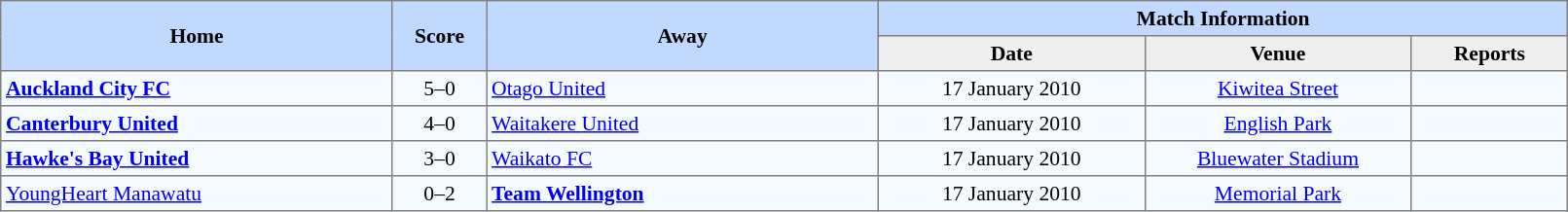<table border=1 style="border-collapse:collapse; font-size:90%; text-align:center;" cellpadding=3 cellspacing=0 width=85%>
<tr bgcolor=#C1D8FF>
<th rowspan=2 width=25%>Home</th>
<th rowspan=2 width=6%>Score</th>
<th rowspan=2 width=25%>Away</th>
<th colspan=6>Match Information</th>
</tr>
<tr bgcolor=#EFEFEF>
<th width=17%>Date</th>
<th width=17%>Venue</th>
<th width=10%>Reports</th>
</tr>
<tr bgcolor=#F5FAFF>
<td align=left> <strong><a href='#'>Auckland City FC</a></strong></td>
<td>5–0</td>
<td align=left> <a href='#'>Otago United</a></td>
<td>17 January 2010</td>
<td><a href='#'>Kiwitea Street</a></td>
<td></td>
</tr>
<tr bgcolor=#F5FAFF>
<td align=left> <strong><a href='#'>Canterbury United</a></strong></td>
<td>4–0</td>
<td align=left> <a href='#'>Waitakere United</a></td>
<td>17 January 2010</td>
<td><a href='#'>English Park</a></td>
<td></td>
</tr>
<tr bgcolor=#F5FAFF>
<td align=left> <strong><a href='#'>Hawke's Bay United</a></strong></td>
<td>3–0</td>
<td align=left> <a href='#'>Waikato FC</a></td>
<td>17 January 2010</td>
<td><a href='#'>Bluewater Stadium</a></td>
<td></td>
</tr>
<tr bgcolor=#F5FAFF>
<td align=left> <a href='#'>YoungHeart Manawatu</a></td>
<td>0–2</td>
<td align=left> <strong><a href='#'>Team Wellington</a></strong></td>
<td>17 January 2010</td>
<td><a href='#'>Memorial Park</a></td>
<td></td>
</tr>
</table>
